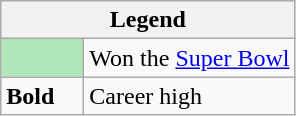<table class="wikitable mw-collapsible mw-collapsed">
<tr>
<th colspan="2">Legend</th>
</tr>
<tr>
<td style="background:#afe6ba; width:3em;"></td>
<td>Won the <a href='#'>Super Bowl</a></td>
</tr>
<tr>
<td><strong>Bold</strong></td>
<td>Career high</td>
</tr>
</table>
